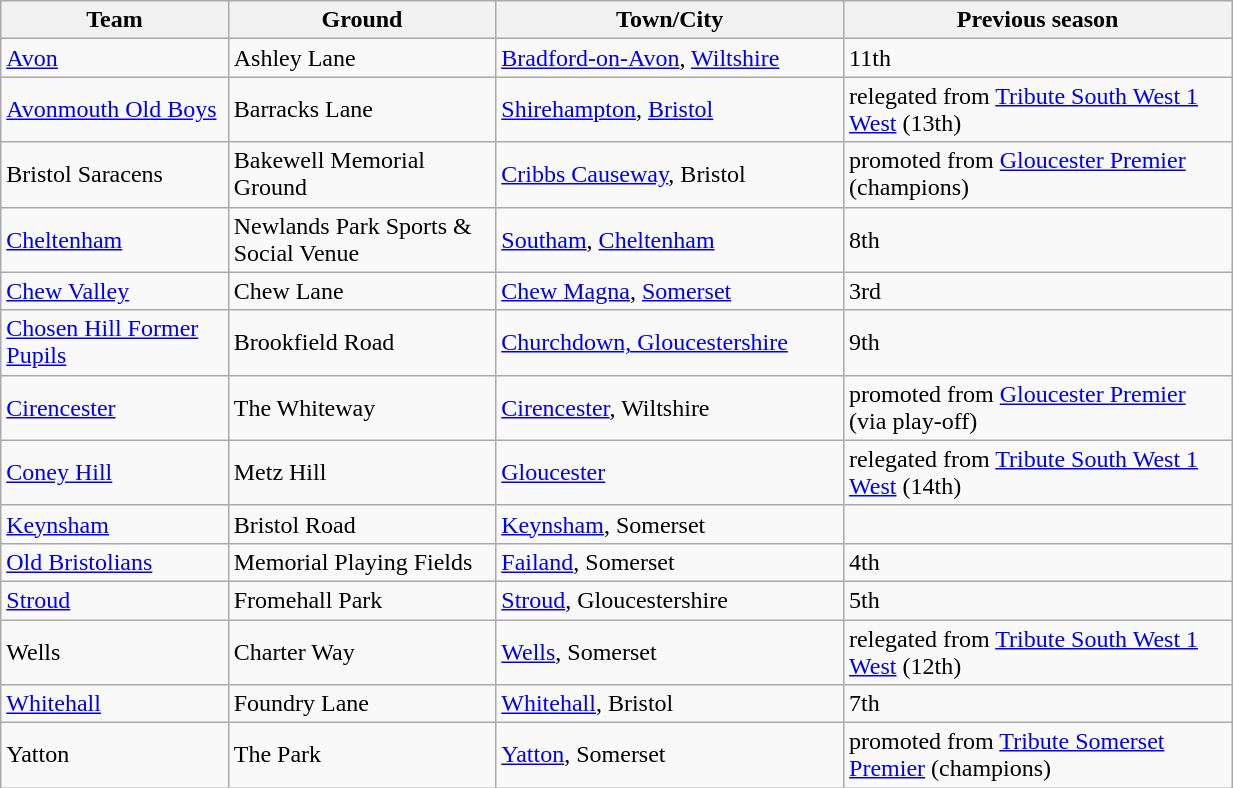<table class="wikitable sortable" style="width:65%;">
<tr>
<th width=17%>Team</th>
<th width=20%>Ground</th>
<th width=26%>Town/City</th>
<th width=29%>Previous season</th>
</tr>
<tr>
<td><a href='#'>Avon</a></td>
<td>Ashley Lane</td>
<td><a href='#'>Bradford-on-Avon</a>, <a href='#'>Wiltshire</a></td>
<td>11th</td>
</tr>
<tr>
<td><a href='#'>Avonmouth Old Boys</a></td>
<td>Barracks Lane</td>
<td><a href='#'>Shirehampton</a>, <a href='#'>Bristol</a></td>
<td>relegated from <a href='#'>Tribute South West 1 West</a> (13th)</td>
</tr>
<tr>
<td>Bristol Saracens</td>
<td>Bakewell Memorial Ground</td>
<td><a href='#'>Cribbs Causeway</a>, Bristol</td>
<td>promoted from <a href='#'>Gloucester Premier</a> (champions)</td>
</tr>
<tr>
<td><a href='#'>Cheltenham</a></td>
<td>Newlands Park Sports & Social Venue</td>
<td><a href='#'>Southam</a>, <a href='#'>Cheltenham</a></td>
<td>8th</td>
</tr>
<tr>
<td><a href='#'>Chew Valley</a></td>
<td>Chew Lane</td>
<td><a href='#'>Chew Magna</a>, <a href='#'>Somerset</a></td>
<td>3rd</td>
</tr>
<tr>
<td><a href='#'>Chosen Hill Former Pupils</a></td>
<td>Brookfield Road</td>
<td><a href='#'>Churchdown, Gloucestershire</a></td>
<td>9th</td>
</tr>
<tr>
<td><a href='#'>Cirencester</a></td>
<td>The Whiteway</td>
<td><a href='#'>Cirencester</a>, Wiltshire</td>
<td>promoted from <a href='#'>Gloucester Premier</a> (via play-off)</td>
</tr>
<tr>
<td><a href='#'>Coney Hill</a></td>
<td>Metz Hill</td>
<td><a href='#'>Gloucester</a></td>
<td>relegated from <a href='#'>Tribute South West 1 West</a> (14th)</td>
</tr>
<tr>
<td><a href='#'>Keynsham</a></td>
<td>Bristol Road</td>
<td><a href='#'>Keynsham</a>, Somerset</td>
<td></td>
</tr>
<tr>
<td><a href='#'>Old Bristolians</a></td>
<td>Memorial Playing Fields</td>
<td><a href='#'>Failand</a>, Somerset</td>
<td>4th</td>
</tr>
<tr>
<td><a href='#'>Stroud</a></td>
<td>Fromehall Park</td>
<td><a href='#'>Stroud</a>, Gloucestershire</td>
<td>5th</td>
</tr>
<tr>
<td>Wells</td>
<td>Charter Way</td>
<td><a href='#'>Wells</a>, Somerset</td>
<td>relegated from <a href='#'>Tribute South West 1 West</a> (12th)</td>
</tr>
<tr>
<td><a href='#'>Whitehall</a></td>
<td>Foundry Lane</td>
<td><a href='#'>Whitehall</a>, Bristol</td>
<td>7th</td>
</tr>
<tr>
<td>Yatton</td>
<td>The Park</td>
<td><a href='#'>Yatton</a>, Somerset</td>
<td>promoted from <a href='#'>Tribute Somerset Premier</a> (champions)</td>
</tr>
</table>
